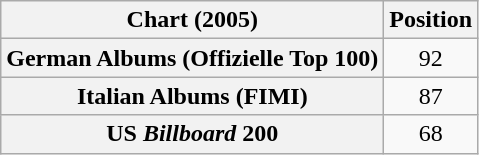<table class="wikitable sortable plainrowheaders" style="text-align:center">
<tr>
<th scope="col">Chart (2005)</th>
<th scope="col">Position</th>
</tr>
<tr>
<th scope="row">German Albums (Offizielle Top 100)</th>
<td>92</td>
</tr>
<tr>
<th scope="row">Italian Albums (FIMI)</th>
<td>87</td>
</tr>
<tr>
<th scope="row">US <em>Billboard</em> 200</th>
<td>68</td>
</tr>
</table>
